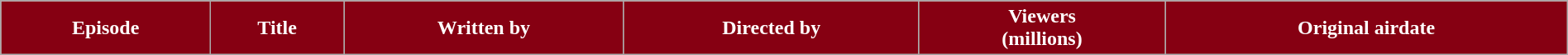<table class="wikitable plainrowheaders" style="width:100%;">
<tr style="color:#fff;">
<th style="background:#860012;">Episode</th>
<th style="background:#860012;">Title</th>
<th style="background:#860012;">Written by</th>
<th style="background:#860012;">Directed by</th>
<th style="background:#860012;">Viewers<br>(millions)</th>
<th style="background:#860012;">Original airdate<br>





</th>
</tr>
</table>
